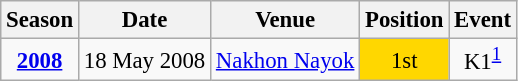<table class="wikitable" style="text-align:center; font-size:95%;">
<tr>
<th>Season</th>
<th>Date</th>
<th>Venue</th>
<th>Position</th>
<th>Event</th>
</tr>
<tr>
<td><strong><a href='#'>2008</a></strong></td>
<td align=right>18 May 2008</td>
<td align=left><a href='#'>Nakhon Nayok</a></td>
<td bgcolor=gold>1st</td>
<td>K1<sup><a href='#'>1</a></sup></td>
</tr>
</table>
